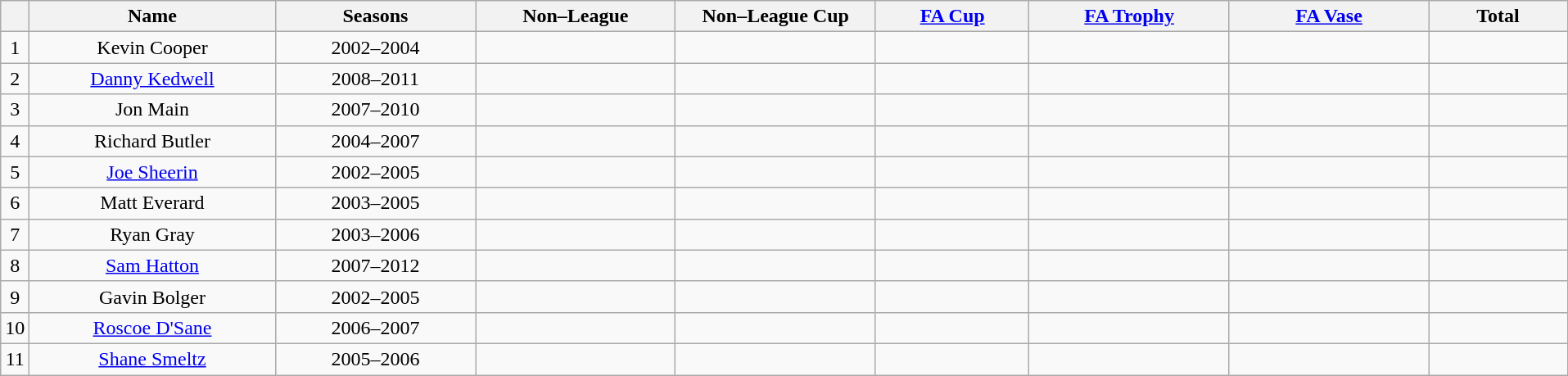<table class="wikitable sortable" style="text-align: center;" width = 101%;>
<tr>
<th></th>
<th width=16%><span>Name</span></th>
<th width=13%><span>Seasons</span></th>
<th width=13%><span>Non–League</span></th>
<th width=13%><span>Non–League Cup</span></th>
<th width=10%><span><a href='#'>FA Cup</a></span></th>
<th width=13%><span><a href='#'>FA Trophy</a></span></th>
<th width=13%><span><a href='#'>FA Vase</a></span></th>
<th width=12%><span>Total</span></th>
</tr>
<tr>
<td>1</td>
<td align="Centre"> Kevin Cooper</td>
<td>2002–2004</td>
<td></td>
<td></td>
<td></td>
<td></td>
<td></td>
<td></td>
</tr>
<tr>
<td>2</td>
<td align="Centre"> <a href='#'>Danny Kedwell</a></td>
<td>2008–2011</td>
<td></td>
<td></td>
<td></td>
<td></td>
<td></td>
<td></td>
</tr>
<tr>
<td>3</td>
<td align="Centre"> Jon Main</td>
<td>2007–2010</td>
<td></td>
<td></td>
<td></td>
<td></td>
<td></td>
<td></td>
</tr>
<tr>
<td>4</td>
<td align="Centre"> Richard Butler</td>
<td>2004–2007</td>
<td></td>
<td></td>
<td></td>
<td></td>
<td></td>
<td></td>
</tr>
<tr>
<td>5</td>
<td align="Centre"> <a href='#'>Joe Sheerin</a></td>
<td>2002–2005</td>
<td></td>
<td></td>
<td></td>
<td></td>
<td></td>
<td></td>
</tr>
<tr>
<td>6</td>
<td align="Centre"> Matt Everard</td>
<td>2003–2005</td>
<td></td>
<td></td>
<td></td>
<td></td>
<td></td>
<td></td>
</tr>
<tr>
<td>7</td>
<td align="Centre"> Ryan Gray</td>
<td>2003–2006</td>
<td></td>
<td></td>
<td></td>
<td></td>
<td></td>
<td></td>
</tr>
<tr>
<td>8</td>
<td align="Centre"> <a href='#'>Sam Hatton</a></td>
<td>2007–2012</td>
<td></td>
<td></td>
<td></td>
<td></td>
<td></td>
<td></td>
</tr>
<tr>
<td>9</td>
<td align="Centre"> Gavin Bolger</td>
<td>2002–2005</td>
<td></td>
<td></td>
<td></td>
<td></td>
<td></td>
<td></td>
</tr>
<tr>
<td>10</td>
<td align="Centre"> <a href='#'>Roscoe D'Sane</a></td>
<td>2006–2007</td>
<td></td>
<td></td>
<td></td>
<td></td>
<td></td>
<td></td>
</tr>
<tr>
<td>11</td>
<td align="Centre"> <a href='#'>Shane Smeltz</a></td>
<td>2005–2006</td>
<td></td>
<td></td>
<td></td>
<td></td>
<td></td>
<td></td>
</tr>
</table>
